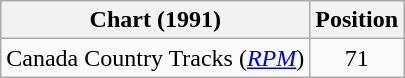<table class="wikitable sortable">
<tr>
<th scope="col">Chart (1991)</th>
<th scope="col">Position</th>
</tr>
<tr>
<td>Canada Country Tracks (<em><a href='#'>RPM</a></em>)</td>
<td align="center">71</td>
</tr>
</table>
